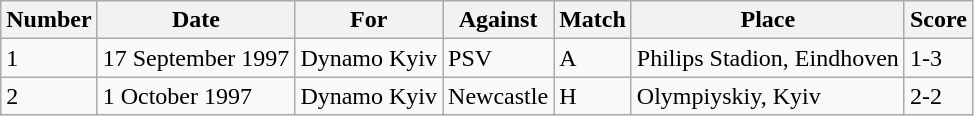<table class="wikitable">
<tr>
<th>Number</th>
<th>Date</th>
<th>For</th>
<th>Against</th>
<th>Match</th>
<th>Place</th>
<th>Score</th>
</tr>
<tr>
<td>1</td>
<td>17 September 1997</td>
<td>Dynamo Kyiv </td>
<td>PSV </td>
<td>A</td>
<td>Philips Stadion, Eindhoven </td>
<td>1-3</td>
</tr>
<tr>
<td>2</td>
<td>1 October 1997</td>
<td>Dynamo Kyiv </td>
<td>Newcastle </td>
<td>H</td>
<td>Olympiyskiy, Kyiv </td>
<td>2-2</td>
</tr>
</table>
